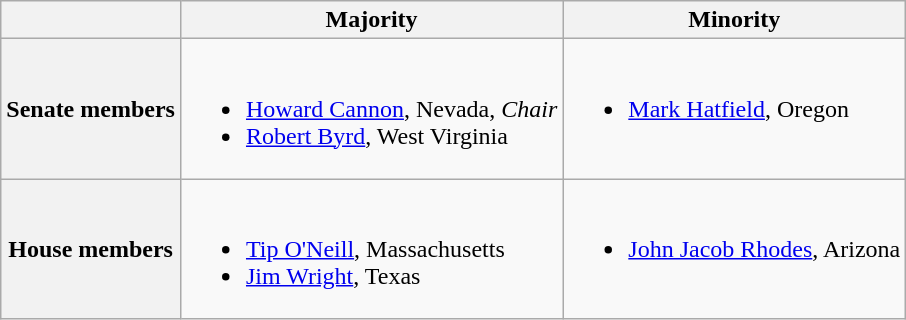<table class=wikitable>
<tr>
<th></th>
<th>Majority</th>
<th>Minority</th>
</tr>
<tr>
<th>Senate members</th>
<td valign="top" ><br><ul><li><a href='#'>Howard Cannon</a>, Nevada, <em>Chair</em></li><li><a href='#'>Robert Byrd</a>, West Virginia</li></ul></td>
<td valign="top" ><br><ul><li><a href='#'>Mark Hatfield</a>, Oregon</li></ul></td>
</tr>
<tr>
<th>House members</th>
<td valign="top" ><br><ul><li><a href='#'>Tip O'Neill</a>, Massachusetts</li><li><a href='#'>Jim Wright</a>, Texas</li></ul></td>
<td valign="top" ><br><ul><li><a href='#'>John Jacob Rhodes</a>, Arizona</li></ul></td>
</tr>
</table>
